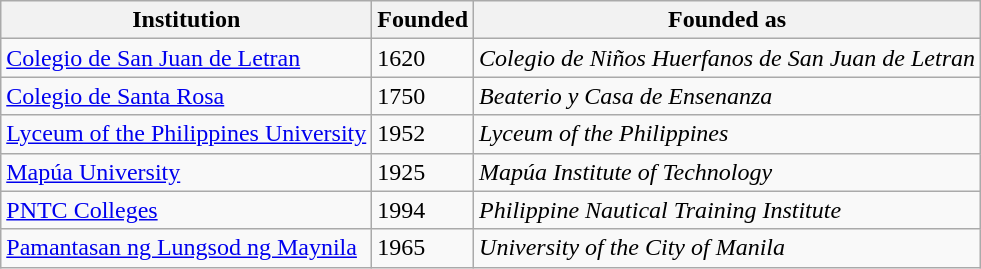<table class="wikitable">
<tr>
<th>Institution</th>
<th>Founded</th>
<th>Founded as</th>
</tr>
<tr>
<td><a href='#'>Colegio de San Juan de Letran</a></td>
<td>1620</td>
<td><em>Colegio de Niños Huerfanos de San Juan de Letran</em></td>
</tr>
<tr>
<td><a href='#'>Colegio de Santa Rosa</a></td>
<td>1750</td>
<td><em>Beaterio y Casa de Ensenanza</em></td>
</tr>
<tr>
<td><a href='#'>Lyceum of the Philippines University</a></td>
<td>1952</td>
<td><em>Lyceum of the Philippines</em></td>
</tr>
<tr>
<td><a href='#'>Mapúa University</a></td>
<td>1925</td>
<td><em>Mapúa Institute of Technology</em></td>
</tr>
<tr>
<td><a href='#'>PNTC Colleges</a></td>
<td>1994</td>
<td><em>Philippine Nautical Training Institute</em></td>
</tr>
<tr>
<td><a href='#'>Pamantasan ng Lungsod ng Maynila</a></td>
<td>1965</td>
<td><em>University of the City of Manila</em></td>
</tr>
</table>
